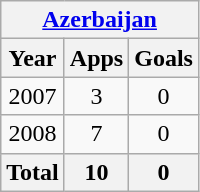<table class="wikitable" style="text-align:center">
<tr>
<th colspan=3><a href='#'>Azerbaijan</a></th>
</tr>
<tr>
<th>Year</th>
<th>Apps</th>
<th>Goals</th>
</tr>
<tr>
<td>2007</td>
<td>3</td>
<td>0</td>
</tr>
<tr>
<td>2008</td>
<td>7</td>
<td>0</td>
</tr>
<tr>
<th>Total</th>
<th>10</th>
<th>0</th>
</tr>
</table>
